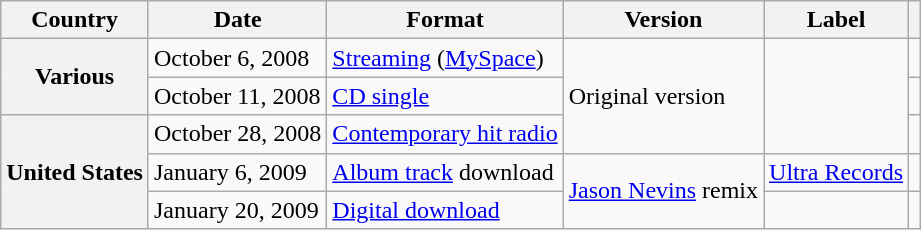<table class="wikitable sortable plainrowheaders">
<tr>
<th scope="Col">Country</th>
<th scope="Col">Date</th>
<th scope="Col">Format</th>
<th scope="Col">Version</th>
<th scope="Col">Label</th>
<th scope="Col"></th>
</tr>
<tr>
<th scope="row" rowspan="2">Various</th>
<td>October 6, 2008</td>
<td><a href='#'>Streaming</a> (<a href='#'>MySpace</a>)</td>
<td rowspan="3">Original version</td>
<td rowspan="3"></td>
<td style="text-align:center;"></td>
</tr>
<tr>
<td>October 11, 2008</td>
<td><a href='#'>CD single</a></td>
<td style="text-align:center;"></td>
</tr>
<tr>
<th scope="row" rowspan="3">United States</th>
<td>October 28, 2008</td>
<td><a href='#'>Contemporary hit radio</a></td>
<td style="text-align:center;"></td>
</tr>
<tr>
<td>January 6, 2009</td>
<td><a href='#'>Album track</a> download</td>
<td rowspan="2"><a href='#'>Jason Nevins</a> remix</td>
<td><a href='#'>Ultra Records</a></td>
<td style="text-align:center;"></td>
</tr>
<tr>
<td>January 20, 2009</td>
<td><a href='#'>Digital download</a></td>
<td></td>
<td style="text-align:center;"></td>
</tr>
</table>
